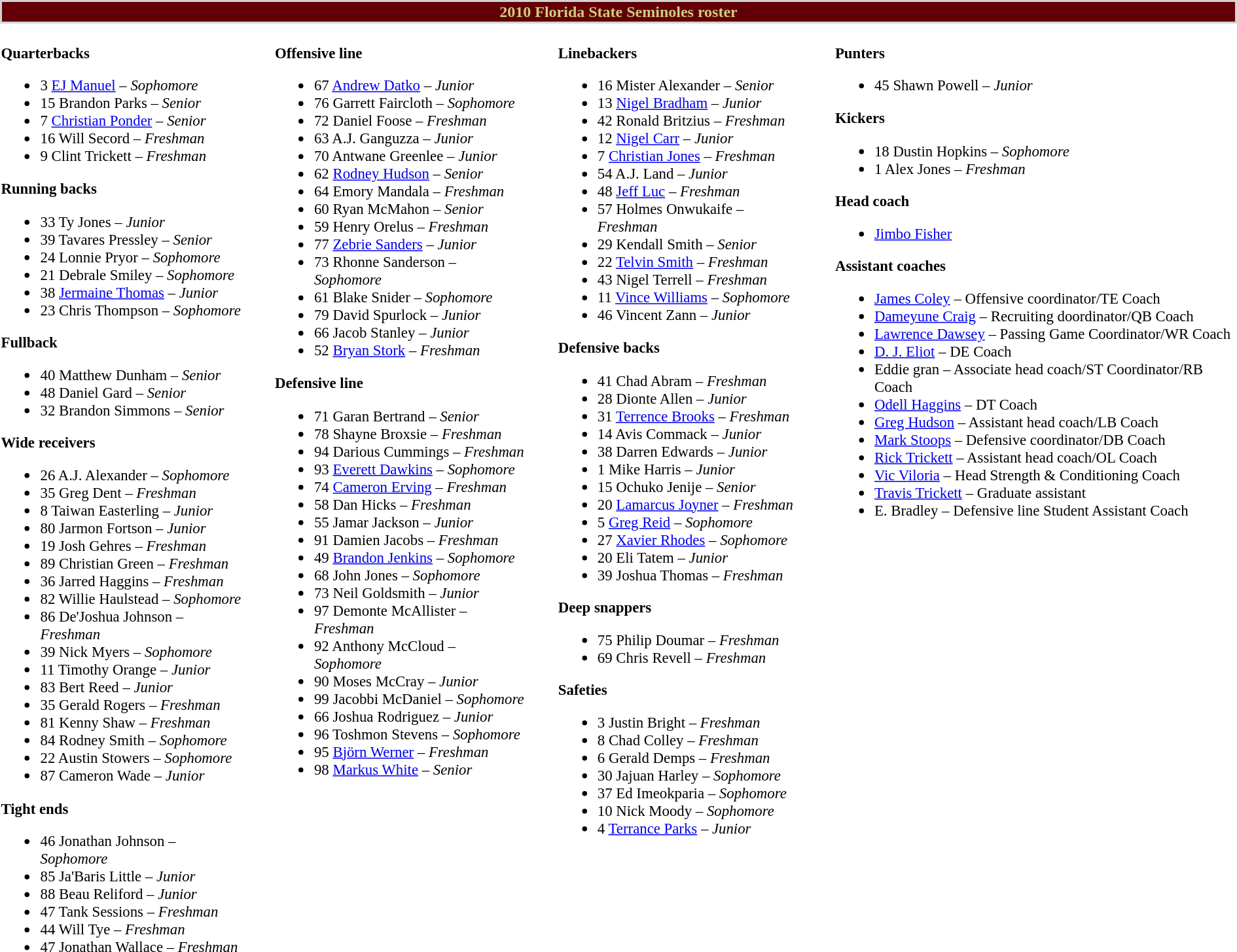<table class="toccolours" style="text-align: left;">
<tr>
<td colspan="9" style="background-color: #630007; color: #cccd7f; text-align: center; ;border:2px solid lightgray"><strong>2010 Florida State Seminoles roster</strong></td>
</tr>
<tr>
<td style="font-size: 95%;" valign="top"><br><strong>Quarterbacks</strong><ul><li>3 <a href='#'>EJ Manuel</a> – <em> Sophomore</em></li><li>15 Brandon Parks – <em> Senior</em></li><li>7 <a href='#'>Christian Ponder</a> – <em> Senior</em></li><li>16 Will Secord – <em> Freshman</em></li><li>9 Clint Trickett – <em>Freshman</em></li></ul><strong>Running backs</strong><ul><li>33 Ty Jones – <em>Junior</em></li><li>39 Tavares Pressley – <em>Senior</em></li><li>24 Lonnie Pryor – <em>Sophomore</em></li><li>21 Debrale Smiley – <em> Sophomore</em></li><li>38 <a href='#'>Jermaine Thomas</a> – <em>Junior</em></li><li>23 Chris Thompson – <em>Sophomore</em></li></ul><strong>Fullback</strong><ul><li>40 Matthew Dunham – <em> Senior</em></li><li>48 Daniel Gard – <em> Senior</em></li><li>32 Brandon Simmons – <em> Senior</em></li></ul><strong>Wide receivers</strong><ul><li>26 A.J. Alexander – <em> Sophomore</em></li><li>35 Greg Dent – <em>Freshman</em></li><li>8 Taiwan Easterling – <em> Junior</em></li><li>80 Jarmon Fortson – <em>Junior</em></li><li>19 Josh Gehres – <em> Freshman</em></li><li>89 Christian Green – <em>Freshman</em></li><li>36 Jarred Haggins – <em>Freshman</em></li><li>82 Willie Haulstead – <em>Sophomore</em></li><li>86 De'Joshua Johnson – <em>Freshman</em></li><li>39 Nick Myers – <em> Sophomore</em></li><li>11 Timothy Orange – <em> Junior</em></li><li>83 Bert Reed – <em> Junior</em></li><li>35 Gerald Rogers – <em> Freshman</em></li><li>81 Kenny Shaw – <em>Freshman</em></li><li>84 Rodney Smith – <em>Sophomore</em></li><li>22 Austin Stowers – <em>Sophomore</em></li><li>87 Cameron Wade – <em> Junior</em></li></ul><strong>Tight ends</strong><ul><li>46 Jonathan Johnson – <em> Sophomore</em></li><li>85 Ja'Baris Little – <em>Junior</em></li><li>88 Beau Reliford – <em>Junior</em></li><li>47 Tank Sessions – <em>Freshman</em></li><li>44 Will Tye – <em>Freshman</em></li><li>47 Jonathan Wallace – <em> Freshman</em></li></ul></td>
<td width="25"> </td>
<td valign="top" style="font-size: 95%;"><br><strong>Offensive line</strong><ul><li>67 <a href='#'>Andrew Datko</a> – <em>Junior</em></li><li>76 Garrett Faircloth – <em>Sophomore</em></li><li>72 Daniel Foose – <em>Freshman</em></li><li>63 A.J. Ganguzza – <em> Junior</em></li><li>70 Antwane Greenlee – <em> Junior</em></li><li>62 <a href='#'>Rodney Hudson</a> – <em>Senior</em></li><li>64 Emory Mandala – <em> Freshman</em></li><li>60 Ryan McMahon – <em> Senior</em></li><li>59 Henry Orelus – <em> Freshman</em></li><li>77 <a href='#'>Zebrie Sanders</a> – <em>Junior</em></li><li>73 Rhonne Sanderson – <em> Sophomore</em></li><li>61 Blake Snider – <em>Sophomore</em></li><li>79 David Spurlock – <em>Junior</em></li><li>66 Jacob Stanley – <em> Junior</em></li><li>52 <a href='#'>Bryan Stork</a> – <em> Freshman</em></li></ul><strong>Defensive line</strong><ul><li>71 Garan Bertrand – <em>Senior</em></li><li>78 Shayne Broxsie – <em> Freshman</em></li><li>94 Darious Cummings – <em>Freshman</em></li><li>93 <a href='#'>Everett Dawkins</a> – <em> Sophomore</em></li><li>74 <a href='#'>Cameron Erving</a> – <em>Freshman</em></li><li>58 Dan Hicks – <em> Freshman</em></li><li>55 Jamar Jackson – <em> Junior</em></li><li>91 Damien Jacobs – <em>Freshman</em></li><li>49 <a href='#'>Brandon Jenkins</a> – <em>Sophomore</em></li><li>68 John Jones – <em> Sophomore</em></li><li>73 Neil Goldsmith – <em> Junior</em></li><li>97 Demonte McAllister – <em> Freshman</em></li><li>92 Anthony McCloud – <em> Sophomore</em></li><li>90 Moses McCray – <em>Junior</em></li><li>99 Jacobbi McDaniel – <em>Sophomore</em></li><li>66 Joshua Rodriguez – <em> Junior</em></li><li>96 Toshmon Stevens – <em> Sophomore</em></li><li>95 <a href='#'>Björn Werner</a> – <em>Freshman</em></li><li>98 <a href='#'>Markus White</a> – <em>Senior</em></li></ul></td>
<td width="25"> </td>
<td valign="top" style="font-size: 95%;"><br><strong>Linebackers</strong><ul><li>16 Mister Alexander – <em> Senior</em></li><li>13 <a href='#'>Nigel Bradham</a> – <em>Junior</em></li><li>42 Ronald Britzius – <em> Freshman</em></li><li>12 <a href='#'>Nigel Carr</a> – <em>Junior</em></li><li>7 <a href='#'>Christian Jones</a> – <em>Freshman</em></li><li>54 A.J. Land – <em> Junior</em></li><li>48 <a href='#'>Jeff Luc</a> – <em>Freshman</em></li><li>57 Holmes Onwukaife – <em>Freshman</em></li><li>29 Kendall Smith – <em>Senior</em></li><li>22 <a href='#'>Telvin Smith</a> – <em>Freshman</em></li><li>43 Nigel Terrell – <em>Freshman</em></li><li>11 <a href='#'>Vince Williams</a> – <em> Sophomore</em></li><li>46 Vincent Zann – <em> Junior</em></li></ul><strong>Defensive backs</strong><ul><li>41 Chad Abram – <em>Freshman</em></li><li>28 Dionte Allen – <em> Junior</em></li><li>31 <a href='#'>Terrence Brooks</a> – <em>Freshman</em></li><li>14 Avis Commack – <em>Junior</em></li><li>38 Darren Edwards – <em> Junior</em></li><li>1 Mike Harris – <em>Junior</em></li><li>15 Ochuko Jenije – <em> Senior</em></li><li>20 <a href='#'>Lamarcus Joyner</a> – <em>Freshman</em></li><li>5 <a href='#'>Greg Reid</a> – <em>Sophomore</em></li><li>27 <a href='#'>Xavier Rhodes</a> – <em>Sophomore</em></li><li>20 Eli Tatem – <em> Junior</em></li><li>39 Joshua Thomas – <em>Freshman</em></li></ul><strong>Deep snappers</strong><ul><li>75 Philip Doumar – <em> Freshman</em></li><li>69 Chris Revell – <em> Freshman</em></li></ul><strong>Safeties</strong><ul><li>3 Justin Bright – <em> Freshman</em></li><li>8 Chad Colley – <em> Freshman</em></li><li>6 Gerald Demps – <em> Freshman</em></li><li>30 Jajuan Harley – <em>Sophomore</em></li><li>37 Ed Imeokparia – <em> Sophomore</em></li><li>10 Nick Moody – <em> Sophomore</em></li><li>4 <a href='#'>Terrance Parks</a> – <em>Junior</em></li></ul></td>
<td style="width: 25px;"></td>
<td style="font-size: 95%;" valign="top"><br><strong>Punters</strong><ul><li>45 Shawn Powell – <em>Junior</em></li></ul><strong>Kickers</strong><ul><li>18 Dustin Hopkins – <em>Sophomore</em></li><li>1 Alex Jones – <em> Freshman</em></li></ul><strong>Head coach</strong><ul><li><a href='#'>Jimbo Fisher</a></li></ul><strong>Assistant coaches</strong><ul><li><a href='#'>James Coley</a> – Offensive coordinator/TE Coach</li><li><a href='#'>Dameyune Craig</a> – Recruiting doordinator/QB Coach</li><li><a href='#'>Lawrence Dawsey</a> – Passing Game Coordinator/WR Coach</li><li><a href='#'>D. J. Eliot</a> – DE Coach</li><li>Eddie gran – Associate head coach/ST Coordinator/RB Coach</li><li><a href='#'>Odell Haggins</a> – DT Coach</li><li><a href='#'>Greg Hudson</a> – Assistant head coach/LB Coach</li><li><a href='#'>Mark Stoops</a> – Defensive coordinator/DB Coach</li><li><a href='#'>Rick Trickett</a> – Assistant head coach/OL Coach</li><li><a href='#'>Vic Viloria</a> – Head Strength & Conditioning Coach</li><li><a href='#'>Travis Trickett</a> – Graduate assistant</li><li>E. Bradley – Defensive line Student Assistant Coach</li></ul></td>
</tr>
</table>
